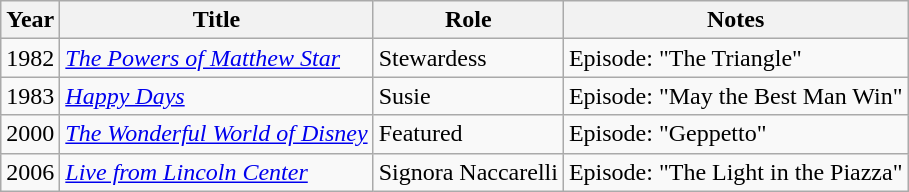<table class="wikitable sortable">
<tr>
<th>Year</th>
<th>Title</th>
<th>Role</th>
<th>Notes</th>
</tr>
<tr>
<td>1982</td>
<td><em><a href='#'>The Powers of Matthew Star</a></em></td>
<td>Stewardess</td>
<td>Episode: "The Triangle"</td>
</tr>
<tr>
<td>1983</td>
<td><em><a href='#'>Happy Days</a></em></td>
<td>Susie</td>
<td>Episode: "May the Best Man Win"</td>
</tr>
<tr>
<td>2000</td>
<td><em><a href='#'>The Wonderful World of Disney</a></em></td>
<td>Featured</td>
<td>Episode: "Geppetto"</td>
</tr>
<tr>
<td>2006</td>
<td><em><a href='#'>Live from Lincoln Center</a></em></td>
<td>Signora Naccarelli</td>
<td>Episode: "The Light in the Piazza"</td>
</tr>
</table>
